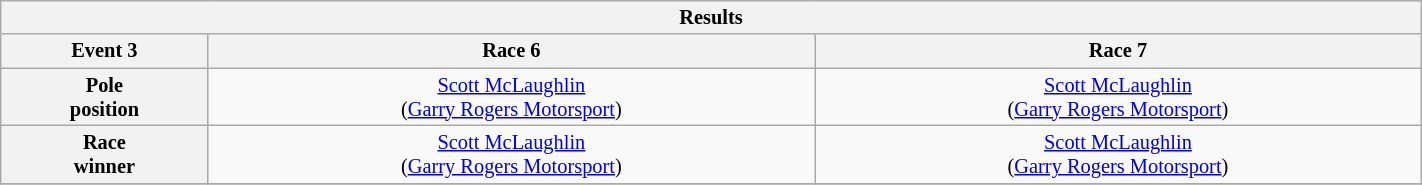<table class="wikitable collapsible collapsed" align="center" width="75%" style="font-size: 85%; max-width: 950px">
<tr>
<th colspan="3">Results</th>
</tr>
<tr>
<th>Event 3</th>
<th>Race 6</th>
<th>Race 7</th>
</tr>
<tr>
<th>Pole<br>position</th>
<td align="center"> <a href='#'>Scott McLaughlin</a><br>(<a href='#'>Garry Rogers Motorsport</a>)</td>
<td align="center"> <a href='#'>Scott McLaughlin</a><br>(<a href='#'>Garry Rogers Motorsport</a>)</td>
</tr>
<tr>
<th>Race<br>winner</th>
<td align="center"> <a href='#'>Scott McLaughlin</a><br>(<a href='#'>Garry Rogers Motorsport</a>)</td>
<td align="center"> <a href='#'>Scott McLaughlin</a><br>(<a href='#'>Garry Rogers Motorsport</a>)</td>
</tr>
<tr>
</tr>
</table>
